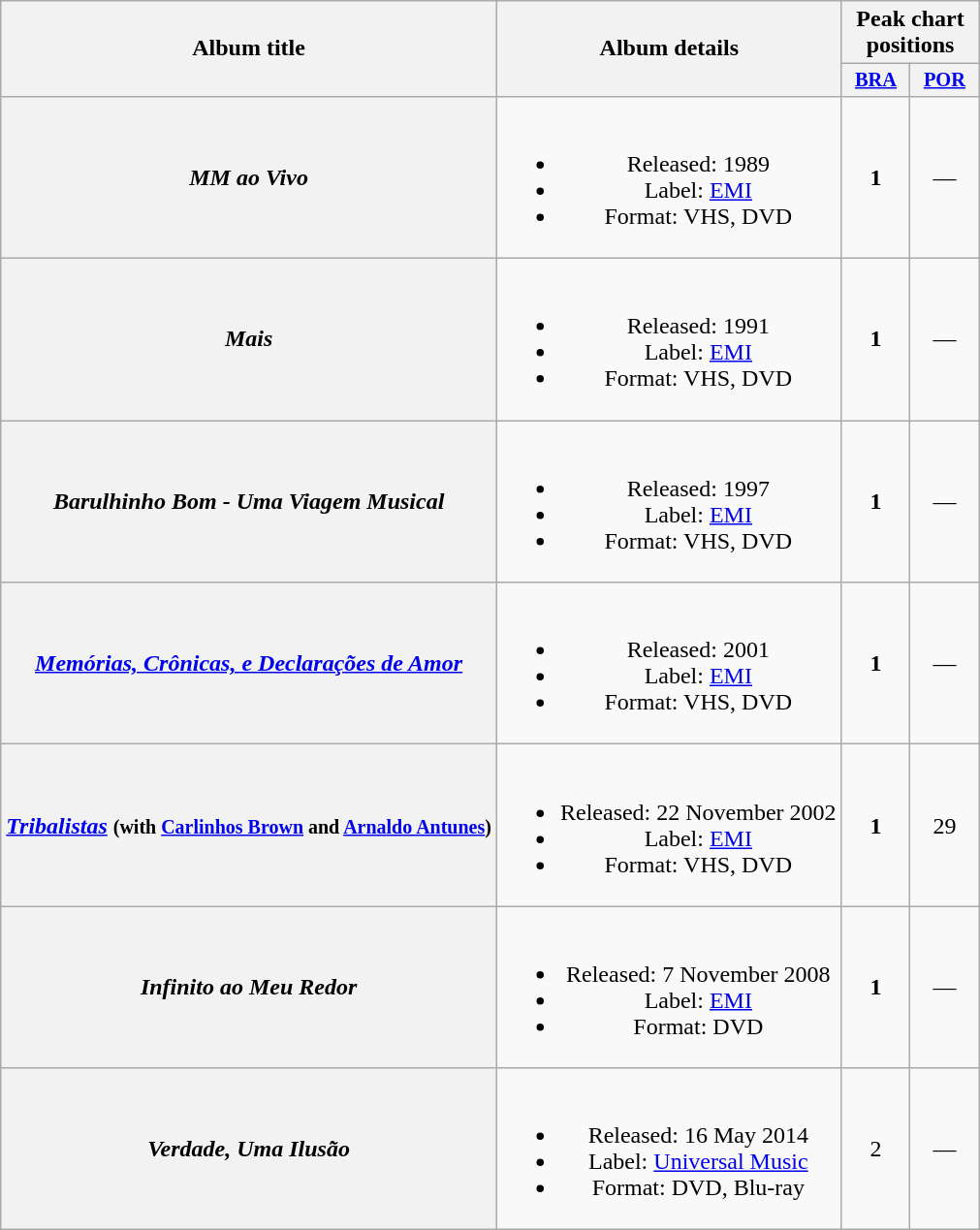<table class="wikitable plainrowheaders" style="text-align:center;" border="1">
<tr>
<th scope="col" rowspan="2">Album title</th>
<th scope="col" rowspan="2">Album details</th>
<th scope="col" colspan="2">Peak chart positions</th>
</tr>
<tr>
<th scope="col" style="width:3em;font-size:85%;"><a href='#'>BRA</a></th>
<th scope="col" style="width:3em;font-size:85%;"><a href='#'>POR</a></th>
</tr>
<tr>
<th scope="row"><em>MM ao Vivo</em></th>
<td><br><ul><li>Released: 1989</li><li>Label: <a href='#'>EMI</a></li><li>Format: VHS, DVD</li></ul></td>
<td><strong>1</strong></td>
<td>—</td>
</tr>
<tr>
<th scope="row"><em>Mais</em></th>
<td><br><ul><li>Released: 1991</li><li>Label: <a href='#'>EMI</a></li><li>Format: VHS, DVD</li></ul></td>
<td><strong>1</strong></td>
<td>—</td>
</tr>
<tr>
<th scope="row"><em>Barulhinho Bom - Uma Viagem Musical</em></th>
<td><br><ul><li>Released: 1997</li><li>Label: <a href='#'>EMI</a></li><li>Format: VHS, DVD</li></ul></td>
<td><strong>1</strong></td>
<td>—</td>
</tr>
<tr>
<th scope="row"><em><a href='#'>Memórias, Crônicas, e Declarações de Amor</a></em></th>
<td><br><ul><li>Released: 2001</li><li>Label: <a href='#'>EMI</a></li><li>Format: VHS, DVD</li></ul></td>
<td><strong>1</strong></td>
<td>—</td>
</tr>
<tr>
<th scope="row"><em><a href='#'>Tribalistas</a></em> <small>(with <a href='#'>Carlinhos Brown</a> and <a href='#'>Arnaldo Antunes</a>)</small></th>
<td><br><ul><li>Released: 22 November 2002</li><li>Label: <a href='#'>EMI</a></li><li>Format: VHS, DVD</li></ul></td>
<td><strong>1</strong></td>
<td>29</td>
</tr>
<tr>
<th scope="row"><em>Infinito ao Meu Redor</em></th>
<td><br><ul><li>Released: 7 November 2008</li><li>Label: <a href='#'>EMI</a></li><li>Format: DVD</li></ul></td>
<td><strong>1</strong></td>
<td>—</td>
</tr>
<tr>
<th scope="row"><em>Verdade, Uma Ilusão</em></th>
<td><br><ul><li>Released: 16 May 2014</li><li>Label: <a href='#'>Universal Music</a></li><li>Format: DVD, Blu-ray</li></ul></td>
<td>2</td>
<td>—</td>
</tr>
</table>
